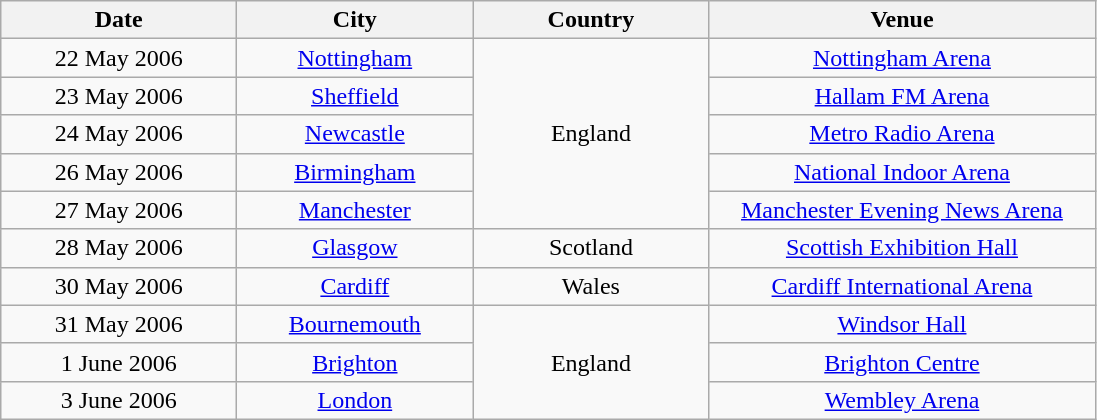<table class="wikitable" style="text-align:center;">
<tr>
<th width="150">Date</th>
<th width="150">City</th>
<th width="150">Country</th>
<th width="250">Venue</th>
</tr>
<tr>
<td>22 May 2006</td>
<td><a href='#'>Nottingham</a></td>
<td rowspan="5">England</td>
<td><a href='#'>Nottingham Arena</a></td>
</tr>
<tr>
<td>23 May 2006</td>
<td><a href='#'>Sheffield</a></td>
<td><a href='#'>Hallam FM Arena</a></td>
</tr>
<tr>
<td>24 May 2006</td>
<td><a href='#'>Newcastle</a></td>
<td><a href='#'>Metro Radio Arena</a></td>
</tr>
<tr>
<td>26 May 2006</td>
<td><a href='#'>Birmingham</a></td>
<td><a href='#'>National Indoor Arena</a></td>
</tr>
<tr>
<td>27 May 2006</td>
<td><a href='#'>Manchester</a></td>
<td><a href='#'>Manchester Evening News Arena</a></td>
</tr>
<tr>
<td>28 May 2006</td>
<td><a href='#'>Glasgow</a></td>
<td>Scotland</td>
<td><a href='#'>Scottish Exhibition Hall</a></td>
</tr>
<tr>
<td>30 May 2006</td>
<td><a href='#'>Cardiff</a></td>
<td>Wales</td>
<td><a href='#'>Cardiff International Arena</a></td>
</tr>
<tr>
<td>31 May 2006</td>
<td><a href='#'>Bournemouth</a></td>
<td rowspan="3">England</td>
<td><a href='#'>Windsor Hall</a></td>
</tr>
<tr>
<td>1 June 2006</td>
<td><a href='#'>Brighton</a></td>
<td><a href='#'>Brighton Centre</a></td>
</tr>
<tr>
<td>3 June 2006</td>
<td><a href='#'>London</a></td>
<td><a href='#'>Wembley Arena</a></td>
</tr>
</table>
